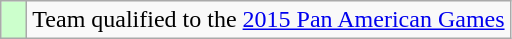<table class="wikitable" style="text-align: center;">
<tr>
<td width=10px bgcolor=#ccffcc></td>
<td>Team qualified to the <a href='#'>2015 Pan American Games</a></td>
</tr>
</table>
